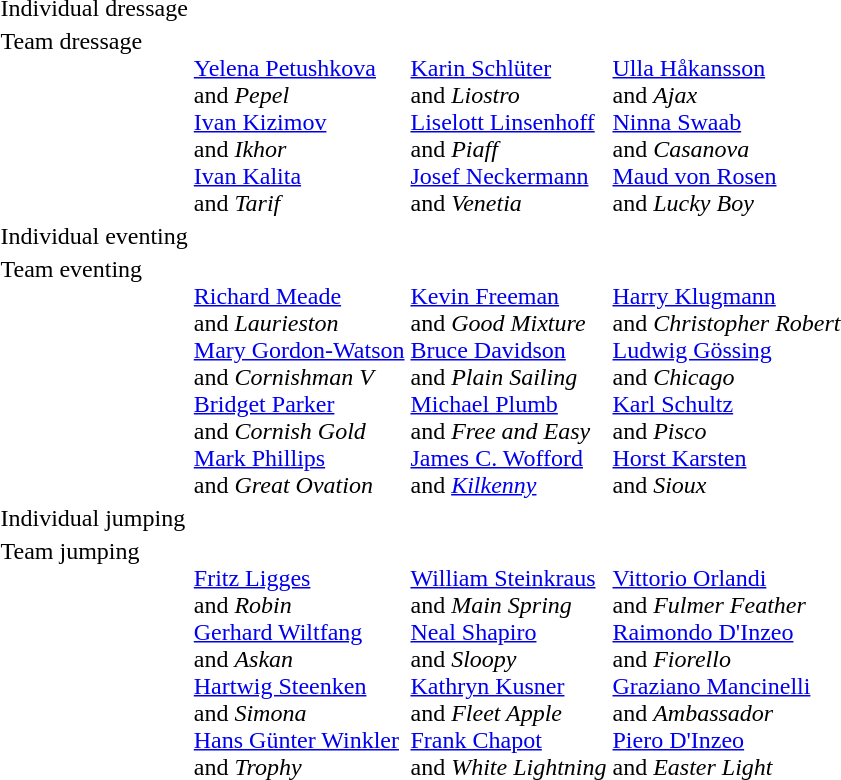<table>
<tr valign="top">
<td>Individual dressage<br></td>
<td></td>
<td></td>
<td></td>
</tr>
<tr valign="top">
<td>Team dressage<br></td>
<td><br><a href='#'>Yelena Petushkova</a> <br> and <em>Pepel</em> <br> <a href='#'>Ivan Kizimov</a> <br> and <em>Ikhor</em> <br> <a href='#'>Ivan Kalita</a> <br> and <em>Tarif</em></td>
<td> <br><a href='#'>Karin Schlüter</a> <br> and <em>Liostro</em> <br> <a href='#'>Liselott Linsenhoff</a> <br> and <em>Piaff</em> <br><a href='#'>Josef Neckermann</a> <br> and <em>Venetia</em></td>
<td><br><a href='#'>Ulla Håkansson</a> <br> and <em>Ajax</em> <br> <a href='#'>Ninna Swaab</a> <br> and <em>Casanova</em> <br> <a href='#'>Maud von Rosen</a> <br> and <em>Lucky Boy</em></td>
</tr>
<tr valign="top">
<td>Individual eventing<br></td>
<td></td>
<td></td>
<td></td>
</tr>
<tr valign="top">
<td>Team eventing<br></td>
<td><br><a href='#'>Richard Meade</a> <br> and <em>Laurieston</em> <br> <a href='#'>Mary Gordon-Watson</a> <br> and <em>Cornishman V</em> <br> <a href='#'>Bridget Parker</a> <br> and <em>Cornish Gold</em> <br> <a href='#'>Mark Phillips</a> <br> and <em>Great Ovation</em></td>
<td><br><a href='#'>Kevin Freeman</a> <br> and <em>Good Mixture</em> <br> <a href='#'>Bruce Davidson</a> <br> and <em>Plain Sailing</em> <br> <a href='#'>Michael Plumb</a> <br> and <em>Free and Easy</em> <br> <a href='#'>James C. Wofford</a> <br> and <em><a href='#'>Kilkenny</a></em></td>
<td><br><a href='#'>Harry Klugmann</a> <br> and <em>Christopher Robert</em> <br> <a href='#'>Ludwig Gössing</a> <br> and <em>Chicago</em> <br> <a href='#'>Karl Schultz</a> <br> and <em>Pisco</em> <br> <a href='#'>Horst Karsten</a> <br> and <em>Sioux</em></td>
</tr>
<tr valign="top">
<td>Individual jumping<br></td>
<td></td>
<td></td>
<td></td>
</tr>
<tr valign="top">
<td>Team jumping<br></td>
<td><br><a href='#'>Fritz Ligges</a> <br> and <em>Robin</em> <br><a href='#'>Gerhard Wiltfang</a> <br> and <em>Askan</em> <br> <a href='#'>Hartwig Steenken</a> <br> and <em>Simona</em> <br> <a href='#'>Hans Günter Winkler</a> <br> and <em>Trophy</em></td>
<td><br><a href='#'>William Steinkraus</a> <br> and <em>Main Spring</em> <br> <a href='#'>Neal Shapiro</a> <br> and <em>Sloopy</em> <br> <a href='#'>Kathryn Kusner</a> <br> and <em>Fleet Apple</em> <br> <a href='#'>Frank Chapot</a> <br> and <em>White Lightning</em></td>
<td><br><a href='#'>Vittorio Orlandi</a> <br> and <em>Fulmer Feather</em> <br> <a href='#'>Raimondo D'Inzeo</a> <br> and <em>Fiorello</em> <br> <a href='#'>Graziano Mancinelli</a> <br> and <em>Ambassador</em> <br> <a href='#'>Piero D'Inzeo</a> <br> and <em>Easter Light</em></td>
</tr>
</table>
